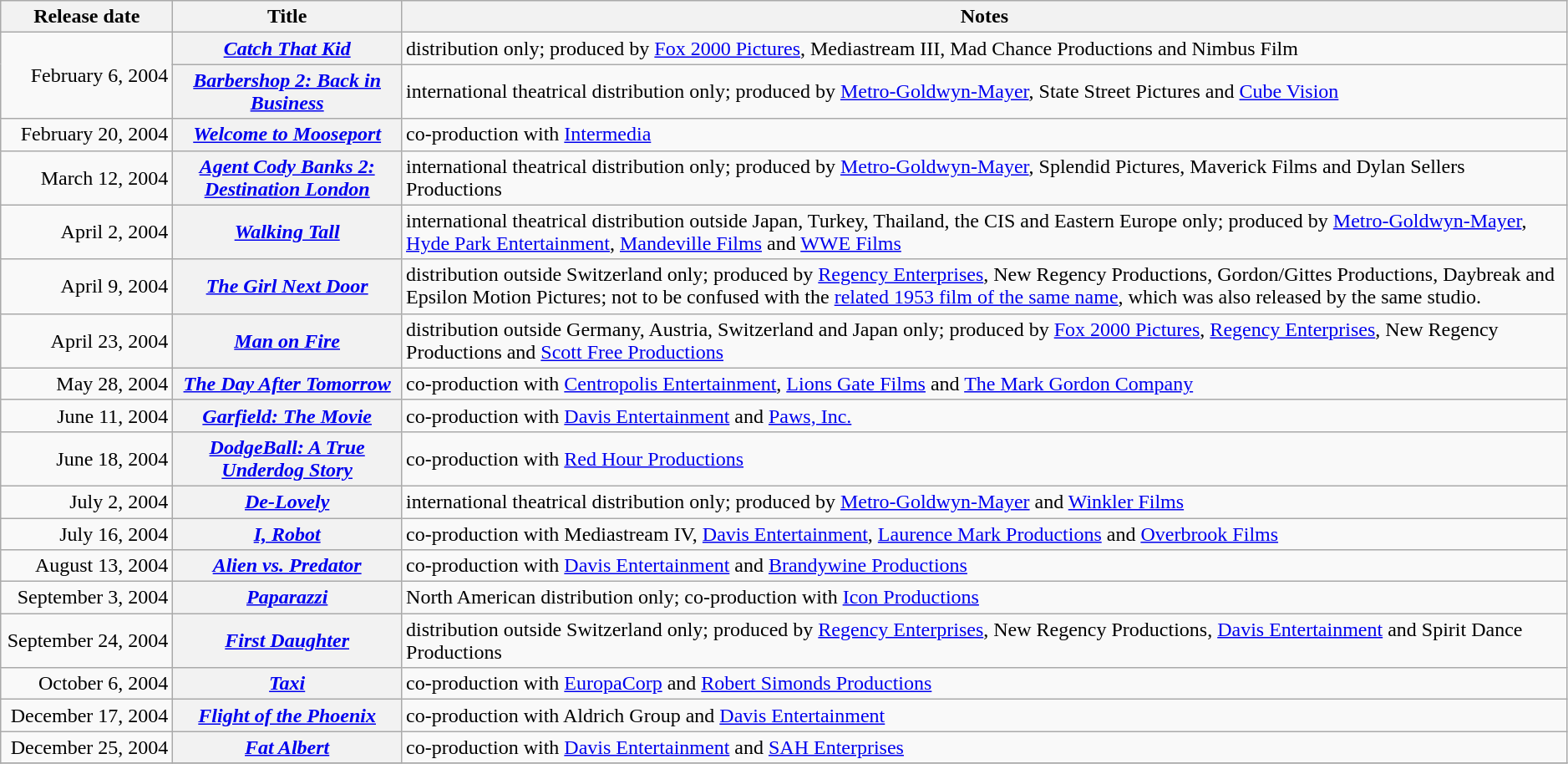<table class="wikitable plainrowheaders sortable" style="width:99%;">
<tr>
<th scope="col" style="width:130px;">Release date</th>
<th scope="col">Title</th>
<th scope="col" class="unsortable">Notes</th>
</tr>
<tr>
<td rowspan=2 style="text-align:right;">February 6, 2004</td>
<th scope="row"><em><a href='#'>Catch That Kid</a></em></th>
<td>distribution only; produced by <a href='#'>Fox 2000 Pictures</a>, Mediastream III, Mad Chance Productions and Nimbus Film</td>
</tr>
<tr>
<th scope="row"><em><a href='#'>Barbershop 2: Back in Business</a></em></th>
<td>international theatrical distribution only; produced by <a href='#'>Metro-Goldwyn-Mayer</a>, State Street Pictures and <a href='#'>Cube Vision</a></td>
</tr>
<tr>
<td style="text-align:right;">February 20, 2004</td>
<th scope="row"><em><a href='#'>Welcome to Mooseport</a></em></th>
<td>co-production with <a href='#'>Intermedia</a></td>
</tr>
<tr>
<td style="text-align:right;">March 12, 2004</td>
<th scope="row"><em><a href='#'>Agent Cody Banks 2: Destination London</a></em></th>
<td>international theatrical distribution only; produced by <a href='#'>Metro-Goldwyn-Mayer</a>, Splendid Pictures, Maverick Films and Dylan Sellers Productions</td>
</tr>
<tr>
<td style="text-align:right;">April 2, 2004</td>
<th scope="row"><em><a href='#'>Walking Tall</a></em></th>
<td>international theatrical distribution outside Japan, Turkey, Thailand, the CIS and Eastern Europe only; produced by <a href='#'>Metro-Goldwyn-Mayer</a>, <a href='#'>Hyde Park Entertainment</a>, <a href='#'>Mandeville Films</a> and <a href='#'>WWE Films</a></td>
</tr>
<tr>
<td style="text-align:right;">April 9, 2004</td>
<th scope="row"><em><a href='#'>The Girl Next Door</a></em></th>
<td>distribution outside Switzerland only; produced by <a href='#'>Regency Enterprises</a>, New Regency Productions, Gordon/Gittes Productions, Daybreak and Epsilon Motion Pictures; not to be confused with the <a href='#'>related 1953 film of the same name</a>, which was also released by the same studio.</td>
</tr>
<tr>
<td style="text-align:right;">April 23, 2004</td>
<th scope="row"><em><a href='#'>Man on Fire</a></em></th>
<td>distribution outside Germany, Austria, Switzerland and Japan only; produced by <a href='#'>Fox 2000 Pictures</a>, <a href='#'>Regency Enterprises</a>, New Regency Productions and <a href='#'>Scott Free Productions</a></td>
</tr>
<tr>
<td style="text-align:right;">May 28, 2004</td>
<th scope="row"><em><a href='#'>The Day After Tomorrow</a></em></th>
<td>co-production with <a href='#'>Centropolis Entertainment</a>, <a href='#'>Lions Gate Films</a> and <a href='#'>The Mark Gordon Company</a></td>
</tr>
<tr>
<td style="text-align:right;">June 11, 2004</td>
<th scope="row"><em><a href='#'>Garfield: The Movie</a></em></th>
<td>co-production with <a href='#'>Davis Entertainment</a> and <a href='#'>Paws, Inc.</a></td>
</tr>
<tr>
<td style="text-align:right;">June 18, 2004</td>
<th scope="row"><em><a href='#'>DodgeBall: A True Underdog Story</a></em></th>
<td>co-production with <a href='#'>Red Hour Productions</a></td>
</tr>
<tr>
<td style="text-align:right;">July 2, 2004</td>
<th scope="row"><em><a href='#'>De-Lovely</a></em></th>
<td>international theatrical distribution only; produced by <a href='#'>Metro-Goldwyn-Mayer</a> and <a href='#'>Winkler Films</a></td>
</tr>
<tr>
<td style="text-align:right;">July 16, 2004</td>
<th scope="row"><em><a href='#'>I, Robot</a></em></th>
<td>co-production with Mediastream IV, <a href='#'>Davis Entertainment</a>, <a href='#'>Laurence Mark Productions</a> and <a href='#'>Overbrook Films</a></td>
</tr>
<tr>
<td style="text-align:right;">August 13, 2004</td>
<th scope="row"><em><a href='#'>Alien vs. Predator</a></em></th>
<td>co-production with <a href='#'>Davis Entertainment</a> and <a href='#'>Brandywine Productions</a></td>
</tr>
<tr>
<td style="text-align:right;">September 3, 2004</td>
<th scope="row"><em><a href='#'>Paparazzi</a></em></th>
<td>North American distribution only; co-production with <a href='#'>Icon Productions</a></td>
</tr>
<tr>
<td style="text-align:right;">September 24, 2004</td>
<th scope="row"><em><a href='#'>First Daughter</a></em></th>
<td>distribution outside Switzerland only; produced by <a href='#'>Regency Enterprises</a>, New Regency Productions, <a href='#'>Davis Entertainment</a> and Spirit Dance Productions</td>
</tr>
<tr>
<td style="text-align:right;">October 6, 2004</td>
<th scope="row"><em><a href='#'>Taxi</a></em></th>
<td>co-production with <a href='#'>EuropaCorp</a> and <a href='#'>Robert Simonds Productions</a></td>
</tr>
<tr>
<td style="text-align:right;">December 17, 2004</td>
<th scope="row"><em><a href='#'>Flight of the Phoenix</a></em></th>
<td>co-production with Aldrich Group and <a href='#'>Davis Entertainment</a></td>
</tr>
<tr>
<td style="text-align:right;">December 25, 2004</td>
<th scope="row"><em><a href='#'>Fat Albert</a></em></th>
<td>co-production with <a href='#'>Davis Entertainment</a> and <a href='#'>SAH Enterprises</a></td>
</tr>
<tr>
</tr>
</table>
